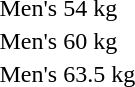<table>
<tr>
<td rowspan=2>Men's 54 kg</td>
<td rowspan=2></td>
<td rowspan=2></td>
<td></td>
</tr>
<tr>
<td></td>
</tr>
<tr>
<td rowspan=2>Men's 60 kg</td>
<td rowspan=2></td>
<td rowspan=2></td>
<td></td>
</tr>
<tr>
<td></td>
</tr>
<tr>
<td rowspan=2>Men's 63.5 kg</td>
<td rowspan=2></td>
<td rowspan=2></td>
<td></td>
</tr>
<tr>
<td></td>
</tr>
</table>
